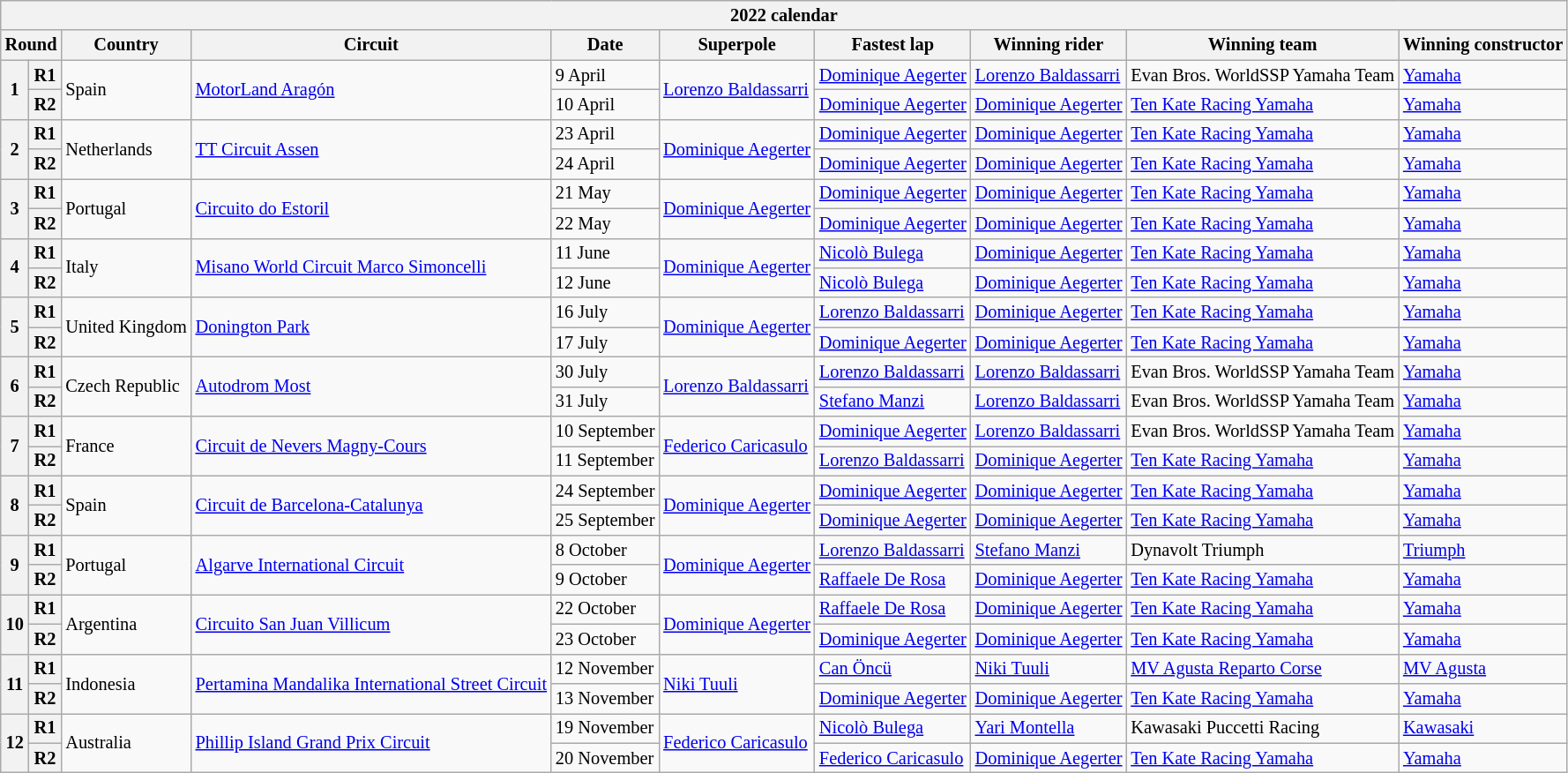<table class="wikitable" style="font-size: 85%">
<tr>
<th colspan=10>2022 calendar</th>
</tr>
<tr>
<th colspan=2>Round</th>
<th>Country</th>
<th>Circuit</th>
<th>Date</th>
<th>Superpole</th>
<th>Fastest lap</th>
<th>Winning rider</th>
<th>Winning team</th>
<th>Winning constructor</th>
</tr>
<tr>
<th rowspan=2>1</th>
<th>R1</th>
<td rowspan=2> Spain</td>
<td rowspan=2><a href='#'>MotorLand Aragón</a></td>
<td>9 April</td>
<td rowspan=2> <a href='#'>Lorenzo Baldassarri</a></td>
<td nowrap> <a href='#'>Dominique Aegerter</a></td>
<td> <a href='#'>Lorenzo Baldassarri</a></td>
<td nowrap>Evan Bros. WorldSSP Yamaha Team</td>
<td> <a href='#'>Yamaha</a></td>
</tr>
<tr>
<th>R2</th>
<td>10 April</td>
<td> <a href='#'>Dominique Aegerter</a></td>
<td nowrap> <a href='#'>Dominique Aegerter</a></td>
<td><a href='#'>Ten Kate Racing Yamaha</a></td>
<td> <a href='#'>Yamaha</a></td>
</tr>
<tr>
<th rowspan=2>2</th>
<th>R1</th>
<td rowspan=2> Netherlands</td>
<td rowspan=2><a href='#'>TT Circuit Assen</a></td>
<td>23 April</td>
<td rowspan=2 nowrap> <a href='#'>Dominique Aegerter</a></td>
<td> <a href='#'>Dominique Aegerter</a></td>
<td> <a href='#'>Dominique Aegerter</a></td>
<td><a href='#'>Ten Kate Racing Yamaha</a></td>
<td> <a href='#'>Yamaha</a></td>
</tr>
<tr>
<th>R2</th>
<td>24 April</td>
<td> <a href='#'>Dominique Aegerter</a></td>
<td> <a href='#'>Dominique Aegerter</a></td>
<td><a href='#'>Ten Kate Racing Yamaha</a></td>
<td> <a href='#'>Yamaha</a></td>
</tr>
<tr>
<th rowspan=2>3</th>
<th>R1</th>
<td rowspan=2> Portugal</td>
<td rowspan=2><a href='#'>Circuito do Estoril</a></td>
<td>21 May</td>
<td rowspan=2> <a href='#'>Dominique Aegerter</a></td>
<td> <a href='#'>Dominique Aegerter</a></td>
<td> <a href='#'>Dominique Aegerter</a></td>
<td><a href='#'>Ten Kate Racing Yamaha</a></td>
<td> <a href='#'>Yamaha</a></td>
</tr>
<tr>
<th>R2</th>
<td>22 May</td>
<td> <a href='#'>Dominique Aegerter</a></td>
<td> <a href='#'>Dominique Aegerter</a></td>
<td><a href='#'>Ten Kate Racing Yamaha</a></td>
<td> <a href='#'>Yamaha</a></td>
</tr>
<tr>
<th rowspan=2>4</th>
<th>R1</th>
<td rowspan=2> Italy</td>
<td rowspan=2 nowrap><a href='#'>Misano World Circuit Marco Simoncelli</a></td>
<td>11 June</td>
<td rowspan=2> <a href='#'>Dominique Aegerter</a></td>
<td> <a href='#'>Nicolò Bulega</a></td>
<td> <a href='#'>Dominique Aegerter</a></td>
<td><a href='#'>Ten Kate Racing Yamaha</a></td>
<td> <a href='#'>Yamaha</a></td>
</tr>
<tr>
<th>R2</th>
<td>12 June</td>
<td> <a href='#'>Nicolò Bulega</a></td>
<td> <a href='#'>Dominique Aegerter</a></td>
<td><a href='#'>Ten Kate Racing Yamaha</a></td>
<td> <a href='#'>Yamaha</a></td>
</tr>
<tr>
<th rowspan=2>5</th>
<th>R1</th>
<td rowspan=2 nowrap> United Kingdom</td>
<td rowspan=2><a href='#'>Donington Park</a></td>
<td>16 July</td>
<td rowspan=2> <a href='#'>Dominique Aegerter</a></td>
<td nowrap> <a href='#'>Lorenzo Baldassarri</a></td>
<td> <a href='#'>Dominique Aegerter</a></td>
<td><a href='#'>Ten Kate Racing Yamaha</a></td>
<td> <a href='#'>Yamaha</a></td>
</tr>
<tr>
<th>R2</th>
<td>17 July</td>
<td> <a href='#'>Dominique Aegerter</a></td>
<td> <a href='#'>Dominique Aegerter</a></td>
<td><a href='#'>Ten Kate Racing Yamaha</a></td>
<td> <a href='#'>Yamaha</a></td>
</tr>
<tr>
<th rowspan=2>6</th>
<th>R1</th>
<td rowspan=2> Czech Republic</td>
<td rowspan=2><a href='#'>Autodrom Most</a></td>
<td>30 July</td>
<td rowspan=2> <a href='#'>Lorenzo Baldassarri</a></td>
<td> <a href='#'>Lorenzo Baldassarri</a></td>
<td> <a href='#'>Lorenzo Baldassarri</a></td>
<td>Evan Bros. WorldSSP Yamaha Team</td>
<td> <a href='#'>Yamaha</a></td>
</tr>
<tr>
<th>R2</th>
<td>31 July</td>
<td> <a href='#'>Stefano Manzi</a></td>
<td> <a href='#'>Lorenzo Baldassarri</a></td>
<td>Evan Bros. WorldSSP Yamaha Team</td>
<td> <a href='#'>Yamaha</a></td>
</tr>
<tr>
<th rowspan=2>7</th>
<th>R1</th>
<td rowspan=2> France</td>
<td rowspan=2><a href='#'>Circuit de Nevers Magny-Cours</a></td>
<td nowrap>10 September</td>
<td rowspan=2> <a href='#'>Federico Caricasulo</a></td>
<td> <a href='#'>Dominique Aegerter</a></td>
<td> <a href='#'>Lorenzo Baldassarri</a></td>
<td>Evan Bros. WorldSSP Yamaha Team</td>
<td> <a href='#'>Yamaha</a></td>
</tr>
<tr>
<th>R2</th>
<td>11 September</td>
<td> <a href='#'>Lorenzo Baldassarri</a></td>
<td> <a href='#'>Dominique Aegerter</a></td>
<td><a href='#'>Ten Kate Racing Yamaha</a></td>
<td> <a href='#'>Yamaha</a></td>
</tr>
<tr>
<th rowspan=2>8</th>
<th>R1</th>
<td rowspan=2> Spain</td>
<td rowspan=2><a href='#'>Circuit de Barcelona-Catalunya</a></td>
<td>24 September</td>
<td rowspan=2> <a href='#'>Dominique Aegerter</a></td>
<td> <a href='#'>Dominique Aegerter</a></td>
<td> <a href='#'>Dominique Aegerter</a></td>
<td><a href='#'>Ten Kate Racing Yamaha</a></td>
<td> <a href='#'>Yamaha</a></td>
</tr>
<tr>
<th>R2</th>
<td>25 September</td>
<td> <a href='#'>Dominique Aegerter</a></td>
<td> <a href='#'>Dominique Aegerter</a></td>
<td><a href='#'>Ten Kate Racing Yamaha</a></td>
<td> <a href='#'>Yamaha</a></td>
</tr>
<tr>
<th rowspan=2>9</th>
<th>R1</th>
<td rowspan=2> Portugal</td>
<td rowspan=2><a href='#'>Algarve International Circuit</a></td>
<td>8 October</td>
<td rowspan=2> <a href='#'>Dominique Aegerter</a></td>
<td> <a href='#'>Lorenzo Baldassarri</a></td>
<td> <a href='#'>Stefano Manzi</a></td>
<td>Dynavolt Triumph</td>
<td> <a href='#'>Triumph</a></td>
</tr>
<tr>
<th>R2</th>
<td>9 October</td>
<td> <a href='#'>Raffaele De Rosa</a></td>
<td> <a href='#'>Dominique Aegerter</a></td>
<td><a href='#'>Ten Kate Racing Yamaha</a></td>
<td> <a href='#'>Yamaha</a></td>
</tr>
<tr>
<th rowspan=2>10</th>
<th>R1</th>
<td rowspan=2> Argentina</td>
<td rowspan=2><a href='#'>Circuito San Juan Villicum</a></td>
<td>22 October</td>
<td rowspan=2> <a href='#'>Dominique Aegerter</a></td>
<td> <a href='#'>Raffaele De Rosa</a></td>
<td> <a href='#'>Dominique Aegerter</a></td>
<td><a href='#'>Ten Kate Racing Yamaha</a></td>
<td> <a href='#'>Yamaha</a></td>
</tr>
<tr>
<th>R2</th>
<td>23 October</td>
<td> <a href='#'>Dominique Aegerter</a></td>
<td> <a href='#'>Dominique Aegerter</a></td>
<td><a href='#'>Ten Kate Racing Yamaha</a></td>
<td> <a href='#'>Yamaha</a></td>
</tr>
<tr>
<th rowspan=2>11</th>
<th>R1</th>
<td rowspan=2> Indonesia</td>
<td rowspan=2><a href='#'>Pertamina Mandalika International Street Circuit</a></td>
<td>12 November</td>
<td rowspan=2> <a href='#'>Niki Tuuli</a></td>
<td> <a href='#'>Can Öncü</a></td>
<td> <a href='#'>Niki Tuuli</a></td>
<td><a href='#'>MV Agusta Reparto Corse</a></td>
<td nowrap> <a href='#'>MV Agusta</a></td>
</tr>
<tr>
<th>R2</th>
<td>13 November</td>
<td> <a href='#'>Dominique Aegerter</a></td>
<td> <a href='#'>Dominique Aegerter</a></td>
<td><a href='#'>Ten Kate Racing Yamaha</a></td>
<td> <a href='#'>Yamaha</a></td>
</tr>
<tr>
<th rowspan=2>12</th>
<th>R1</th>
<td rowspan=2> Australia</td>
<td rowspan=2><a href='#'>Phillip Island Grand Prix Circuit</a></td>
<td>19 November</td>
<td rowspan=2> <a href='#'>Federico Caricasulo</a></td>
<td> <a href='#'>Nicolò Bulega</a></td>
<td> <a href='#'>Yari Montella</a></td>
<td>Kawasaki Puccetti Racing</td>
<td> <a href='#'>Kawasaki</a></td>
</tr>
<tr>
<th>R2</th>
<td>20 November</td>
<td> <a href='#'>Federico Caricasulo</a></td>
<td> <a href='#'>Dominique Aegerter</a></td>
<td><a href='#'>Ten Kate Racing Yamaha</a></td>
<td> <a href='#'>Yamaha</a></td>
</tr>
</table>
